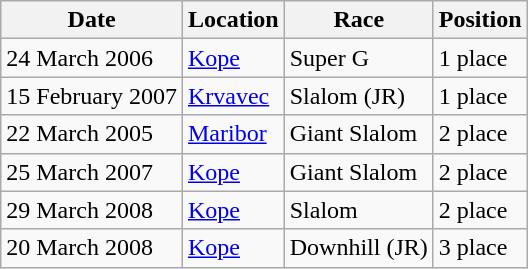<table Class="wikitable">
<tr>
<th>Date</th>
<th>Location</th>
<th>Race</th>
<th>Position</th>
</tr>
<tr>
<td>24 March 2006</td>
<td> <a href='#'>Kope</a></td>
<td>Super G</td>
<td>1 place</td>
</tr>
<tr>
<td>15 February 2007</td>
<td> <a href='#'>Krvavec</a></td>
<td>Slalom (JR)</td>
<td>1 place</td>
</tr>
<tr>
<td>22 March 2005</td>
<td> <a href='#'>Maribor</a></td>
<td>Giant Slalom</td>
<td>2 place</td>
</tr>
<tr>
<td>25 March 2007</td>
<td> <a href='#'>Kope</a></td>
<td>Giant Slalom</td>
<td>2 place</td>
</tr>
<tr>
<td>29 March 2008</td>
<td> <a href='#'>Kope</a></td>
<td>Slalom</td>
<td>2 place</td>
</tr>
<tr>
<td>20 March 2008</td>
<td> <a href='#'>Kope</a></td>
<td>Downhill (JR)</td>
<td>3 place</td>
</tr>
</table>
